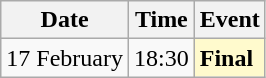<table class=wikitable>
<tr>
<th>Date</th>
<th>Time</th>
<th>Event</th>
</tr>
<tr>
<td>17 February</td>
<td>18:30</td>
<td style=background:lemonchiffon><strong>Final</strong></td>
</tr>
</table>
